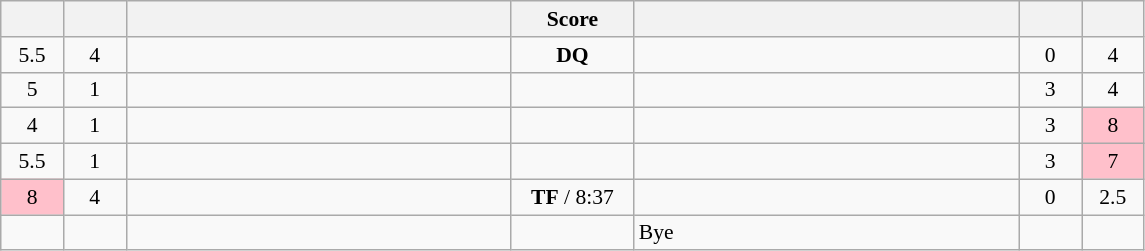<table class="wikitable" style="text-align: center; font-size:90%" |>
<tr>
<th width="35"></th>
<th width="35"></th>
<th width="250"></th>
<th width="75">Score</th>
<th width="250"></th>
<th width="35"></th>
<th width="35"></th>
</tr>
<tr>
<td>5.5</td>
<td>4</td>
<td style="text-align:left;"></td>
<td><strong>DQ</strong></td>
<td style="text-align:left;"><strong></strong></td>
<td>0</td>
<td>4</td>
</tr>
<tr>
<td>5</td>
<td>1</td>
<td style="text-align:left;"><strong></strong></td>
<td></td>
<td style="text-align:left;"></td>
<td>3</td>
<td>4</td>
</tr>
<tr>
<td>4</td>
<td>1</td>
<td style="text-align:left;"><strong></strong></td>
<td></td>
<td style="text-align:left;"></td>
<td>3</td>
<td bgcolor=pink>8</td>
</tr>
<tr>
<td>5.5</td>
<td>1</td>
<td style="text-align:left;"><strong></strong></td>
<td></td>
<td style="text-align:left;"></td>
<td>3</td>
<td bgcolor=pink>7</td>
</tr>
<tr>
<td bgcolor=pink>8</td>
<td>4</td>
<td style="text-align:left;"></td>
<td><strong>TF</strong> / 8:37</td>
<td style="text-align:left;"><strong></strong></td>
<td>0</td>
<td>2.5</td>
</tr>
<tr>
<td></td>
<td></td>
<td style="text-align:left;"></td>
<td></td>
<td style="text-align:left;">Bye</td>
<td></td>
<td></td>
</tr>
</table>
